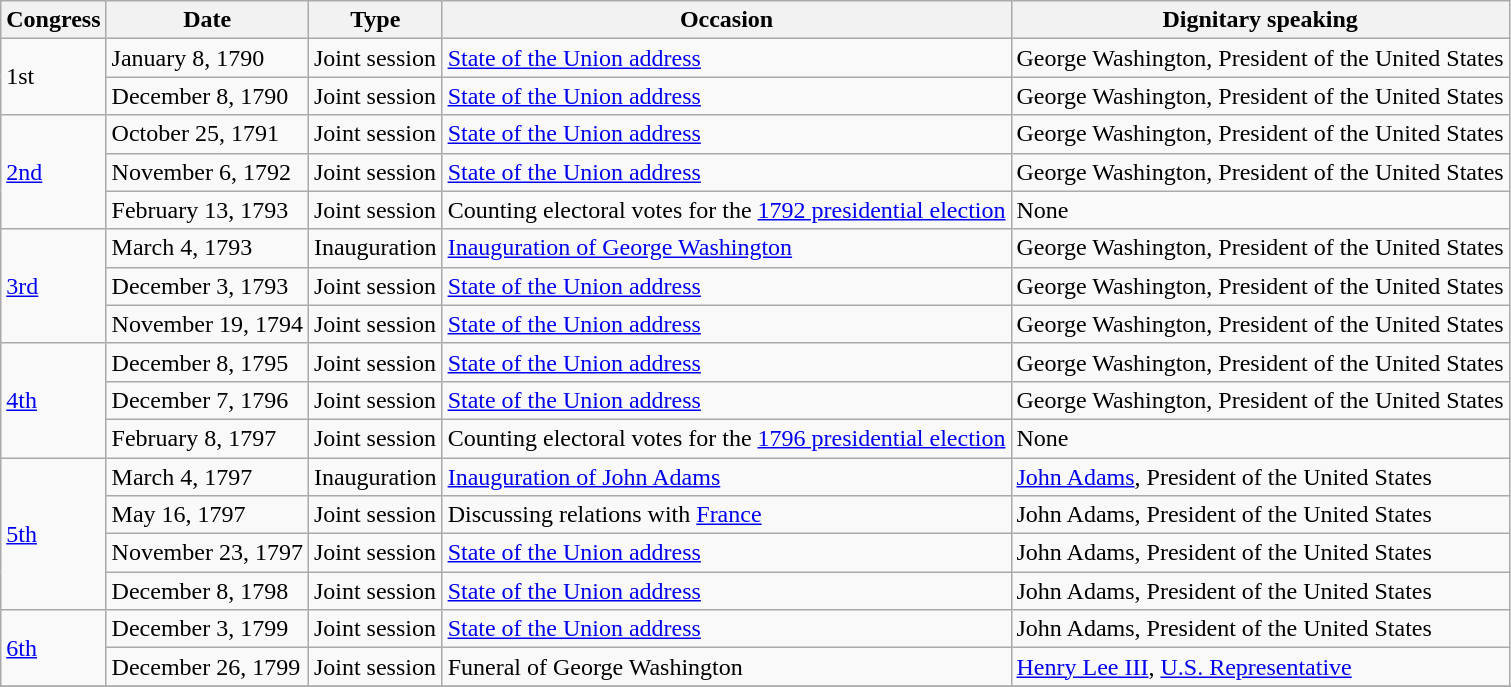<table class="wikitable sortable">
<tr>
<th>Congress</th>
<th>Date</th>
<th>Type</th>
<th>Occasion</th>
<th>Dignitary speaking</th>
</tr>
<tr>
<td rowspan="2">1st</td>
<td>January 8, 1790</td>
<td>Joint session</td>
<td><a href='#'>State of the Union address</a></td>
<td>George Washington, President of the United States</td>
</tr>
<tr>
<td>December 8, 1790</td>
<td>Joint session</td>
<td><a href='#'>State of the Union address</a></td>
<td>George Washington, President of the United States</td>
</tr>
<tr>
<td rowspan="3"><a href='#'>2nd</a></td>
<td>October 25, 1791</td>
<td>Joint session</td>
<td><a href='#'>State of the Union address</a></td>
<td>George Washington, President of the United States</td>
</tr>
<tr>
<td>November 6, 1792</td>
<td>Joint session</td>
<td><a href='#'>State of the Union address</a></td>
<td>George Washington, President of the United States</td>
</tr>
<tr>
<td>February 13, 1793</td>
<td>Joint session</td>
<td>Counting electoral votes for the <a href='#'>1792 presidential election</a></td>
<td>None</td>
</tr>
<tr>
<td rowspan="3"><a href='#'>3rd</a></td>
<td>March 4, 1793</td>
<td>Inauguration</td>
<td><a href='#'>Inauguration of George Washington</a></td>
<td>George Washington, President of the United States</td>
</tr>
<tr>
<td>December 3, 1793</td>
<td>Joint session</td>
<td><a href='#'>State of the Union address</a></td>
<td>George Washington, President of the United States</td>
</tr>
<tr>
<td>November 19, 1794</td>
<td>Joint session</td>
<td><a href='#'>State of the Union address</a></td>
<td>George Washington, President of the United States</td>
</tr>
<tr>
<td rowspan="3"><a href='#'>4th</a></td>
<td>December 8, 1795</td>
<td>Joint session</td>
<td><a href='#'>State of the Union address</a></td>
<td>George Washington, President of the United States</td>
</tr>
<tr>
<td>December 7, 1796</td>
<td>Joint session</td>
<td><a href='#'>State of the Union address</a></td>
<td>George Washington, President of the United States</td>
</tr>
<tr>
<td>February 8, 1797</td>
<td>Joint session</td>
<td>Counting electoral votes for the <a href='#'>1796 presidential election</a></td>
<td>None</td>
</tr>
<tr>
<td rowspan="4"><a href='#'>5th</a></td>
<td>March 4, 1797</td>
<td>Inauguration</td>
<td><a href='#'>Inauguration of John Adams</a></td>
<td><a href='#'>John Adams</a>, President of the United States</td>
</tr>
<tr>
<td>May 16, 1797</td>
<td>Joint session</td>
<td>Discussing relations with <a href='#'>France</a></td>
<td>John Adams, President of the United States</td>
</tr>
<tr>
<td>November 23, 1797</td>
<td>Joint session</td>
<td><a href='#'>State of the Union address</a></td>
<td>John Adams, President of the United States</td>
</tr>
<tr>
<td>December 8, 1798</td>
<td>Joint session</td>
<td><a href='#'>State of the Union address</a></td>
<td>John Adams, President of the United States</td>
</tr>
<tr>
<td rowspan="2"><a href='#'>6th</a></td>
<td>December 3, 1799</td>
<td>Joint session</td>
<td><a href='#'>State of the Union address</a></td>
<td>John Adams, President of the United States</td>
</tr>
<tr>
<td>December 26, 1799</td>
<td>Joint session</td>
<td>Funeral of George Washington</td>
<td><a href='#'>Henry Lee III</a>, <a href='#'>U.S. Representative</a></td>
</tr>
<tr>
</tr>
</table>
